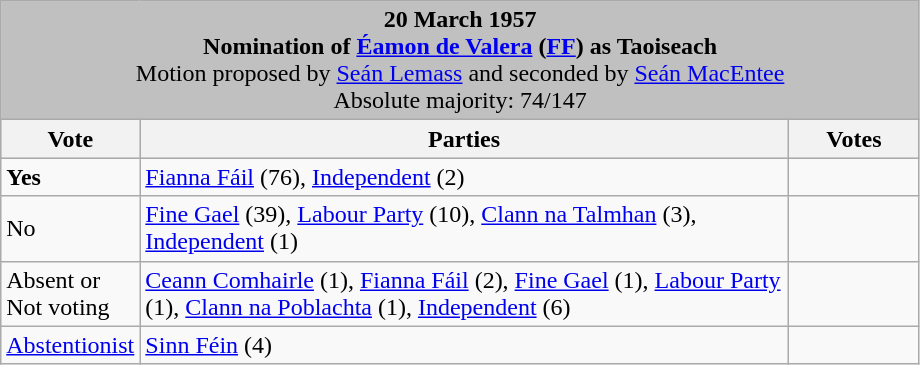<table class="wikitable">
<tr>
<td colspan="3" bgcolor="#C0C0C0" align=center><strong>20 March 1957<br>Nomination of <a href='#'>Éamon de Valera</a> (<a href='#'>FF</a>) as Taoiseach</strong><br>Motion proposed by <a href='#'>Seán Lemass</a> and seconded by <a href='#'>Seán MacEntee</a><br>Absolute majority: 74/147</td>
</tr>
<tr bgcolor="#D8D8D8">
<th width=80px>Vote</th>
<th width=425px>Parties</th>
<th width=80px>Votes</th>
</tr>
<tr>
<td> <strong>Yes</strong></td>
<td><a href='#'>Fianna Fáil</a> (76), <a href='#'>Independent</a> (2)</td>
<td></td>
</tr>
<tr>
<td>No</td>
<td><a href='#'>Fine Gael</a> (39), <a href='#'>Labour Party</a> (10), <a href='#'>Clann na Talmhan</a> (3), <a href='#'>Independent</a> (1)</td>
<td></td>
</tr>
<tr>
<td>Absent or<br>Not voting</td>
<td><a href='#'>Ceann Comhairle</a> (1), <a href='#'>Fianna Fáil</a> (2), <a href='#'>Fine Gael</a> (1), <a href='#'>Labour Party</a> (1), <a href='#'>Clann na Poblachta</a> (1), <a href='#'>Independent</a> (6)</td>
<td></td>
</tr>
<tr>
<td><a href='#'>Abstentionist</a></td>
<td><a href='#'>Sinn Féin</a> (4)</td>
<td></td>
</tr>
</table>
